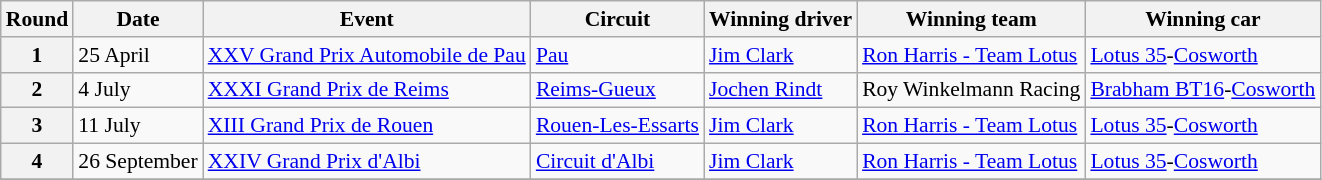<table class="wikitable" style="font-size: 90%;">
<tr>
<th>Round</th>
<th>Date</th>
<th>Event</th>
<th>Circuit</th>
<th>Winning driver</th>
<th>Winning team</th>
<th>Winning car</th>
</tr>
<tr>
<th>1</th>
<td>25 April</td>
<td><a href='#'>XXV Grand Prix Automobile de Pau</a></td>
<td><a href='#'>Pau</a></td>
<td> <a href='#'>Jim Clark</a></td>
<td><a href='#'>Ron Harris - Team Lotus</a></td>
<td><a href='#'>Lotus 35</a>-<a href='#'>Cosworth</a></td>
</tr>
<tr>
<th>2</th>
<td>4 July</td>
<td><a href='#'>XXXI Grand Prix de Reims</a></td>
<td><a href='#'>Reims-Gueux</a></td>
<td> <a href='#'>Jochen Rindt</a></td>
<td>Roy Winkelmann Racing</td>
<td><a href='#'>Brabham BT16</a>-<a href='#'>Cosworth</a></td>
</tr>
<tr>
<th>3</th>
<td>11 July</td>
<td><a href='#'>XIII Grand Prix de Rouen</a></td>
<td><a href='#'>Rouen-Les-Essarts</a></td>
<td> <a href='#'>Jim Clark</a></td>
<td><a href='#'>Ron Harris - Team Lotus</a></td>
<td><a href='#'>Lotus 35</a>-<a href='#'>Cosworth</a></td>
</tr>
<tr>
<th>4</th>
<td>26 September</td>
<td><a href='#'>XXIV Grand Prix d'Albi</a></td>
<td><a href='#'>Circuit d'Albi</a></td>
<td> <a href='#'>Jim Clark</a></td>
<td><a href='#'>Ron Harris - Team Lotus</a></td>
<td><a href='#'>Lotus 35</a>-<a href='#'>Cosworth</a></td>
</tr>
<tr>
</tr>
</table>
